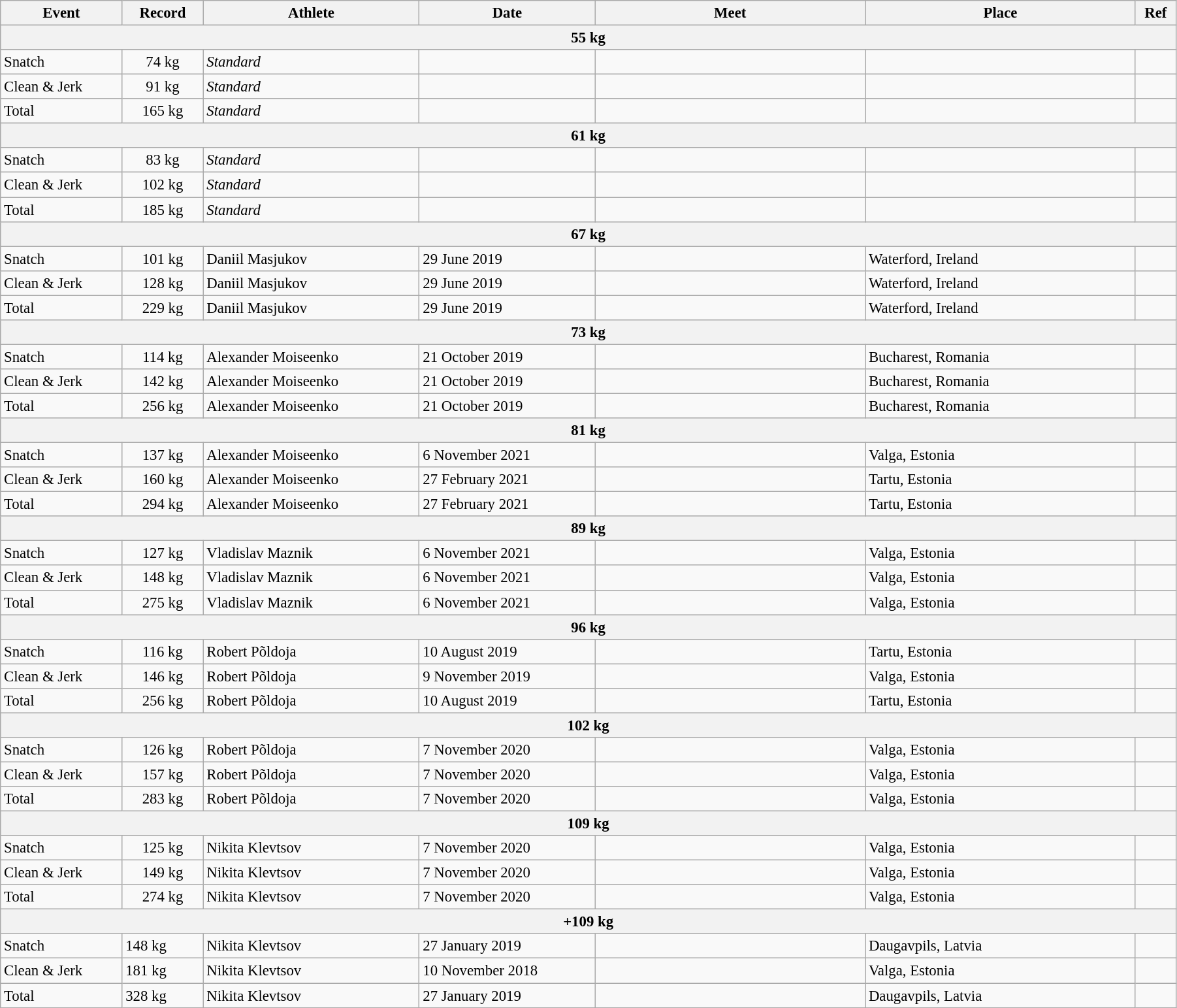<table class="wikitable" style="font-size:95%; width: 95%;">
<tr>
<th width="9%">Event</th>
<th width="6%">Record</th>
<th width="16%">Athlete</th>
<th width="13%">Date</th>
<th width="20%">Meet</th>
<th width="20%">Place</th>
<th width="3%">Ref</th>
</tr>
<tr bgcolor="#DDDDDD">
<th colspan="7">55 kg</th>
</tr>
<tr>
<td>Snatch</td>
<td align="center">74 kg</td>
<td><em>Standard</em></td>
<td></td>
<td></td>
<td></td>
<td></td>
</tr>
<tr>
<td>Clean & Jerk</td>
<td align="center">91 kg</td>
<td><em>Standard</em></td>
<td></td>
<td></td>
<td></td>
<td></td>
</tr>
<tr>
<td>Total</td>
<td align="center">165 kg</td>
<td><em>Standard</em></td>
<td></td>
<td></td>
<td></td>
<td></td>
</tr>
<tr bgcolor="#DDDDDD">
<th colspan="7">61 kg</th>
</tr>
<tr>
<td>Snatch</td>
<td align="center">83 kg</td>
<td><em>Standard</em></td>
<td></td>
<td></td>
<td></td>
<td></td>
</tr>
<tr>
<td>Clean & Jerk</td>
<td align="center">102 kg</td>
<td><em>Standard</em></td>
<td></td>
<td></td>
<td></td>
<td></td>
</tr>
<tr>
<td>Total</td>
<td align="center">185 kg</td>
<td><em>Standard</em></td>
<td></td>
<td></td>
<td></td>
<td></td>
</tr>
<tr bgcolor="#DDDDDD">
<th colspan="7">67 kg</th>
</tr>
<tr>
<td>Snatch</td>
<td align="center">101 kg</td>
<td>Daniil Masjukov</td>
<td>29 June 2019</td>
<td></td>
<td>Waterford, Ireland</td>
<td></td>
</tr>
<tr>
<td>Clean & Jerk</td>
<td align="center">128 kg</td>
<td>Daniil Masjukov</td>
<td>29 June 2019</td>
<td></td>
<td>Waterford, Ireland</td>
<td></td>
</tr>
<tr>
<td>Total</td>
<td align="center">229 kg</td>
<td>Daniil Masjukov</td>
<td>29 June 2019</td>
<td></td>
<td>Waterford, Ireland</td>
<td></td>
</tr>
<tr bgcolor="#DDDDDD">
<th colspan="7">73 kg</th>
</tr>
<tr>
<td>Snatch</td>
<td align="center">114 kg</td>
<td>Alexander Moiseenko</td>
<td>21 October 2019</td>
<td></td>
<td>Bucharest, Romania</td>
<td></td>
</tr>
<tr>
<td>Clean & Jerk</td>
<td align="center">142 kg</td>
<td>Alexander Moiseenko</td>
<td>21 October 2019</td>
<td></td>
<td>Bucharest, Romania</td>
<td></td>
</tr>
<tr>
<td>Total</td>
<td align="center">256 kg</td>
<td>Alexander Moiseenko</td>
<td>21 October 2019</td>
<td></td>
<td>Bucharest, Romania</td>
<td></td>
</tr>
<tr bgcolor="#DDDDDD">
<th colspan="7">81 kg</th>
</tr>
<tr>
<td>Snatch</td>
<td align="center">137 kg</td>
<td>Alexander Moiseenko</td>
<td>6 November 2021</td>
<td></td>
<td>Valga, Estonia</td>
<td></td>
</tr>
<tr>
<td>Clean & Jerk</td>
<td align="center">160 kg</td>
<td>Alexander Moiseenko</td>
<td>27 February 2021</td>
<td></td>
<td>Tartu, Estonia</td>
<td></td>
</tr>
<tr>
<td>Total</td>
<td align="center">294 kg</td>
<td>Alexander Moiseenko</td>
<td>27 February 2021</td>
<td></td>
<td>Tartu, Estonia</td>
<td></td>
</tr>
<tr bgcolor="#DDDDDD">
<th colspan="7">89 kg</th>
</tr>
<tr>
<td>Snatch</td>
<td align="center">127 kg</td>
<td>Vladislav Maznik</td>
<td>6 November 2021</td>
<td></td>
<td>Valga, Estonia</td>
<td></td>
</tr>
<tr>
<td>Clean & Jerk</td>
<td align="center">148 kg</td>
<td>Vladislav Maznik</td>
<td>6 November 2021</td>
<td></td>
<td>Valga, Estonia</td>
<td></td>
</tr>
<tr>
<td>Total</td>
<td align="center">275 kg</td>
<td>Vladislav Maznik</td>
<td>6 November 2021</td>
<td></td>
<td>Valga, Estonia</td>
<td></td>
</tr>
<tr bgcolor="#DDDDDD">
<th colspan="7">96 kg</th>
</tr>
<tr>
<td>Snatch</td>
<td align="center">116 kg</td>
<td>Robert Põldoja</td>
<td>10 August 2019</td>
<td></td>
<td>Tartu, Estonia</td>
<td></td>
</tr>
<tr>
<td>Clean & Jerk</td>
<td align="center">146 kg</td>
<td>Robert Põldoja</td>
<td>9 November 2019</td>
<td></td>
<td>Valga, Estonia</td>
<td></td>
</tr>
<tr>
<td>Total</td>
<td align="center">256 kg</td>
<td>Robert Põldoja</td>
<td>10 August 2019</td>
<td></td>
<td>Tartu, Estonia</td>
<td></td>
</tr>
<tr bgcolor="#DDDDDD">
<th colspan="7">102 kg</th>
</tr>
<tr>
<td>Snatch</td>
<td align="center">126 kg</td>
<td>Robert Põldoja</td>
<td>7 November 2020</td>
<td></td>
<td>Valga, Estonia</td>
<td></td>
</tr>
<tr>
<td>Clean & Jerk</td>
<td align="center">157 kg</td>
<td>Robert Põldoja</td>
<td>7 November 2020</td>
<td></td>
<td>Valga, Estonia</td>
<td></td>
</tr>
<tr>
<td>Total</td>
<td align="center">283 kg</td>
<td>Robert Põldoja</td>
<td>7 November 2020</td>
<td></td>
<td>Valga, Estonia</td>
<td></td>
</tr>
<tr bgcolor="#DDDDDD">
<th colspan="7">109 kg</th>
</tr>
<tr>
<td>Snatch</td>
<td align="center">125 kg</td>
<td>Nikita Klevtsov</td>
<td>7 November 2020</td>
<td></td>
<td>Valga, Estonia</td>
<td></td>
</tr>
<tr>
<td>Clean & Jerk</td>
<td align="center">149 kg</td>
<td>Nikita Klevtsov</td>
<td>7 November 2020</td>
<td></td>
<td>Valga, Estonia</td>
<td></td>
</tr>
<tr>
<td>Total</td>
<td align="center">274 kg</td>
<td>Nikita Klevtsov</td>
<td>7 November 2020</td>
<td></td>
<td>Valga, Estonia</td>
<td></td>
</tr>
<tr>
<th colspan="7">+109 kg</th>
</tr>
<tr>
<td>Snatch</td>
<td>148 kg</td>
<td>Nikita Klevtsov</td>
<td>27 January 2019</td>
<td></td>
<td>Daugavpils, Latvia</td>
<td></td>
</tr>
<tr>
<td>Clean & Jerk</td>
<td>181 kg</td>
<td>Nikita Klevtsov</td>
<td>10 November 2018</td>
<td></td>
<td>Valga, Estonia</td>
<td></td>
</tr>
<tr>
<td>Total</td>
<td>328 kg</td>
<td>Nikita Klevtsov</td>
<td>27 January 2019</td>
<td></td>
<td>Daugavpils, Latvia</td>
<td></td>
</tr>
</table>
